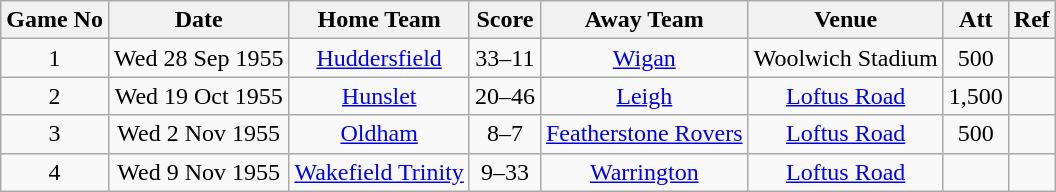<table class="wikitable" style="text-align:center;">
<tr>
<th abbr="No">Game No</th>
<th abbr="Date">Date</th>
<th abbr="Home Team">Home Team</th>
<th abbr="Score">Score</th>
<th abbr="Away Team">Away Team</th>
<th abbr="Venue">Venue</th>
<th abbr="Att">Att</th>
<th abbr="Ref">Ref</th>
</tr>
<tr>
<td>1</td>
<td>Wed 28 Sep 1955</td>
<td><a href='#'>Huddersfield</a></td>
<td>33–11</td>
<td><a href='#'>Wigan</a></td>
<td>Woolwich Stadium</td>
<td>500</td>
<td></td>
</tr>
<tr>
<td>2</td>
<td>Wed 19 Oct 1955</td>
<td><a href='#'>Hunslet</a></td>
<td>20–46</td>
<td><a href='#'>Leigh</a></td>
<td><a href='#'>Loftus Road</a></td>
<td>1,500</td>
<td></td>
</tr>
<tr>
<td>3</td>
<td>Wed 2 Nov 1955</td>
<td><a href='#'>Oldham</a></td>
<td>8–7</td>
<td><a href='#'>Featherstone Rovers</a></td>
<td><a href='#'>Loftus Road</a></td>
<td>500</td>
<td></td>
</tr>
<tr>
<td>4</td>
<td>Wed 9 Nov 1955</td>
<td><a href='#'>Wakefield Trinity</a></td>
<td>9–33</td>
<td><a href='#'>Warrington</a></td>
<td><a href='#'>Loftus Road</a></td>
<td></td>
<td></td>
</tr>
</table>
